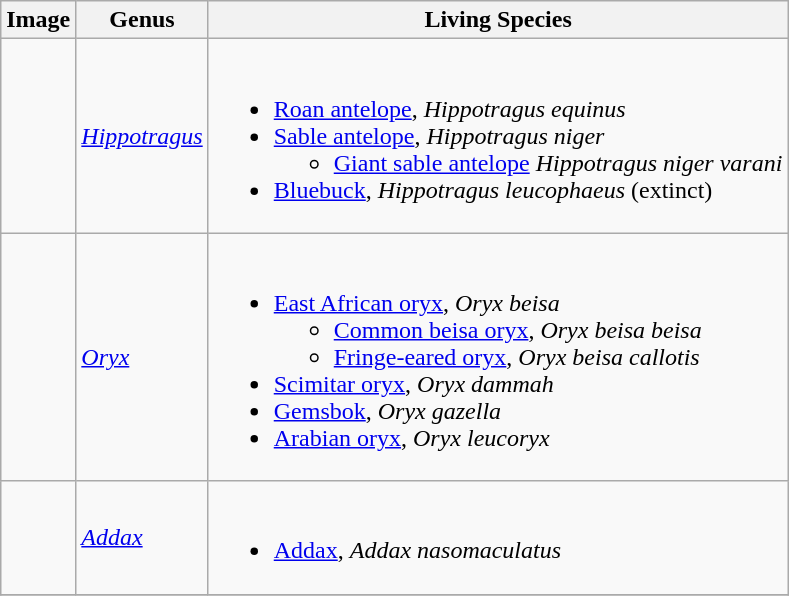<table class="wikitable">
<tr>
<th>Image</th>
<th>Genus</th>
<th>Living Species</th>
</tr>
<tr>
<td></td>
<td><em><a href='#'>Hippotragus</a></em> </td>
<td><br><ul><li><a href='#'>Roan antelope</a>, <em>Hippotragus equinus</em></li><li><a href='#'>Sable antelope</a>, <em>Hippotragus niger</em><ul><li><a href='#'>Giant sable antelope</a> <em>Hippotragus niger varani</em></li></ul></li><li><a href='#'>Bluebuck</a>, <em>Hippotragus leucophaeus</em> (extinct)</li></ul></td>
</tr>
<tr>
<td></td>
<td><em><a href='#'>Oryx</a></em> </td>
<td><br><ul><li><a href='#'>East African oryx</a>, <em>Oryx beisa</em><ul><li><a href='#'>Common beisa oryx</a>, <em>Oryx beisa beisa</em></li><li><a href='#'>Fringe-eared oryx</a>, <em>Oryx beisa callotis</em></li></ul></li><li><a href='#'>Scimitar oryx</a>, <em>Oryx dammah</em></li><li><a href='#'>Gemsbok</a>, <em>Oryx gazella</em></li><li><a href='#'>Arabian oryx</a>, <em>Oryx leucoryx</em></li></ul></td>
</tr>
<tr>
<td></td>
<td><em><a href='#'>Addax</a></em> </td>
<td><br><ul><li><a href='#'>Addax</a>, <em>Addax nasomaculatus</em></li></ul></td>
</tr>
<tr>
</tr>
</table>
